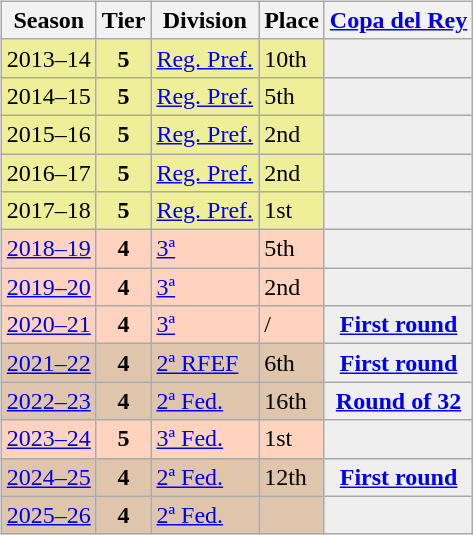<table>
<tr>
<td valign="top" width=0%><br><table class="wikitable">
<tr style="background:#f0f6fa;">
<th>Season</th>
<th>Tier</th>
<th>Division</th>
<th>Place</th>
<th><a href='#'>Copa del Rey</a></th>
</tr>
<tr>
<td style="background:#EFEF99;">2013–14</td>
<th style="background:#EFEF99;">5</th>
<td style="background:#EFEF99;"><a href='#'>Reg. Pref.</a></td>
<td style="background:#EFEF99;">10th</td>
<th style="background:#efefef;"></th>
</tr>
<tr>
<td style="background:#EFEF99;">2014–15</td>
<th style="background:#EFEF99;">5</th>
<td style="background:#EFEF99;"><a href='#'>Reg. Pref.</a></td>
<td style="background:#EFEF99;">5th</td>
<th style="background:#efefef;"></th>
</tr>
<tr>
<td style="background:#EFEF99;">2015–16</td>
<th style="background:#EFEF99;">5</th>
<td style="background:#EFEF99;"><a href='#'>Reg. Pref.</a></td>
<td style="background:#EFEF99;">2nd</td>
<th style="background:#efefef;"></th>
</tr>
<tr>
<td style="background:#EFEF99;">2016–17</td>
<th style="background:#EFEF99;">5</th>
<td style="background:#EFEF99;"><a href='#'>Reg. Pref.</a></td>
<td style="background:#EFEF99;">2nd</td>
<th style="background:#efefef;"></th>
</tr>
<tr>
<td style="background:#EFEF99;">2017–18</td>
<th style="background:#EFEF99;">5</th>
<td style="background:#EFEF99;"><a href='#'>Reg. Pref.</a></td>
<td style="background:#EFEF99;">1st</td>
<th style="background:#efefef;"></th>
</tr>
<tr>
<td style="background:#FFD3BD;"><a href='#'>2018–19</a></td>
<th style="background:#FFD3BD;">4</th>
<td style="background:#FFD3BD;"><a href='#'>3ª</a></td>
<td style="background:#FFD3BD;">5th</td>
<th style="background:#efefef;"></th>
</tr>
<tr>
<td style="background:#FFD3BD;"><a href='#'>2019–20</a></td>
<th style="background:#FFD3BD;">4</th>
<td style="background:#FFD3BD;"><a href='#'>3ª</a></td>
<td style="background:#FFD3BD;">2nd</td>
<th style="background:#efefef;"></th>
</tr>
<tr>
<td style="background:#FFD3BD;"><a href='#'>2020–21</a></td>
<th style="background:#FFD3BD;">4</th>
<td style="background:#FFD3BD;"><a href='#'>3ª</a></td>
<td style="background:#FFD3BD;"> / </td>
<th style="background:#efefef;"><a href='#'>First round</a></th>
</tr>
<tr>
<td style="background:#DEC5AB;"><a href='#'>2021–22</a></td>
<th style="background:#DEC5AB;">4</th>
<td style="background:#DEC5AB;"><a href='#'>2ª RFEF</a></td>
<td style="background:#DEC5AB;">6th</td>
<th style="background:#efefef;"><a href='#'>First round</a></th>
</tr>
<tr>
<td style="background:#DEC5AB;"><a href='#'>2022–23</a></td>
<th style="background:#DEC5AB;">4</th>
<td style="background:#DEC5AB;"><a href='#'>2ª Fed.</a></td>
<td style="background:#DEC5AB;">16th</td>
<th style="background:#efefef;"><a href='#'>Round of 32</a></th>
</tr>
<tr>
<td style="background:#FFD3BD;"><a href='#'>2023–24</a></td>
<th style="background:#FFD3BD;">5</th>
<td style="background:#FFD3BD;"><a href='#'>3ª Fed.</a></td>
<td style="background:#FFD3BD;">1st</td>
<th style="background:#efefef;"></th>
</tr>
<tr>
<td style="background:#DEC5AB;"><a href='#'>2024–25</a></td>
<th style="background:#DEC5AB;">4</th>
<td style="background:#DEC5AB;"><a href='#'>2ª Fed.</a></td>
<td style="background:#DEC5AB;">12th</td>
<th style="background:#efefef;"><a href='#'>First round</a></th>
</tr>
<tr>
<td style="background:#DEC5AB;"><a href='#'>2025–26</a></td>
<th style="background:#DEC5AB;">4</th>
<td style="background:#DEC5AB;"><a href='#'>2ª Fed.</a></td>
<td style="background:#DEC5AB;"></td>
<th style="background:#efefef;"></th>
</tr>
</table>
</td>
</tr>
</table>
